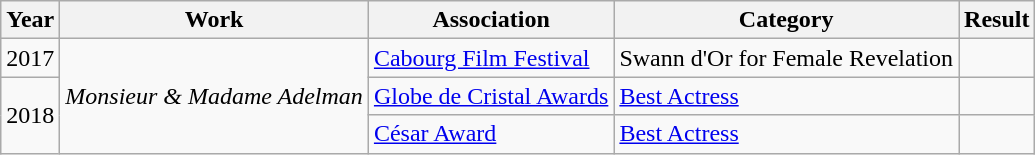<table class="wikitable sortable">
<tr>
<th>Year</th>
<th>Work</th>
<th>Association</th>
<th>Category</th>
<th>Result</th>
</tr>
<tr>
<td>2017</td>
<td rowspan=3><em>Monsieur & Madame Adelman</em></td>
<td><a href='#'>Cabourg Film Festival</a></td>
<td>Swann d'Or for Female Revelation</td>
<td></td>
</tr>
<tr>
<td rowspan=2>2018</td>
<td><a href='#'>Globe de Cristal Awards</a></td>
<td><a href='#'>Best Actress</a></td>
<td></td>
</tr>
<tr>
<td><a href='#'>César Award</a></td>
<td><a href='#'>Best Actress</a></td>
<td></td>
</tr>
</table>
